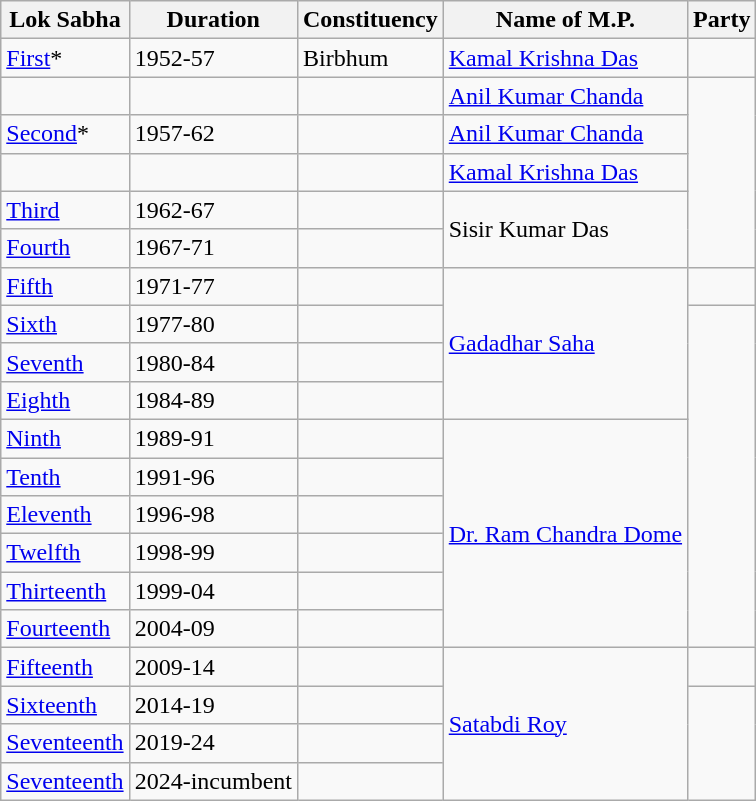<table class="wikitable sortable">
<tr>
<th>Lok Sabha</th>
<th>Duration</th>
<th>Constituency</th>
<th>Name of M.P.</th>
<th colspan=2>Party</th>
</tr>
<tr>
<td><a href='#'>First</a>*</td>
<td>1952-57</td>
<td>Birbhum</td>
<td><a href='#'>Kamal Krishna Das</a></td>
<td></td>
</tr>
<tr>
<td></td>
<td></td>
<td></td>
<td><a href='#'>Anil Kumar Chanda</a></td>
</tr>
<tr>
<td><a href='#'>Second</a>*</td>
<td>1957-62</td>
<td></td>
<td><a href='#'>Anil Kumar Chanda</a></td>
</tr>
<tr>
<td></td>
<td></td>
<td></td>
<td><a href='#'>Kamal Krishna Das</a></td>
</tr>
<tr>
<td><a href='#'>Third</a></td>
<td>1962-67</td>
<td></td>
<td rowspan=2>Sisir Kumar Das</td>
</tr>
<tr>
<td><a href='#'>Fourth</a></td>
<td>1967-71</td>
<td></td>
</tr>
<tr>
<td><a href='#'>Fifth</a></td>
<td>1971-77</td>
<td></td>
<td rowspan=4><a href='#'>Gadadhar Saha</a></td>
<td></td>
</tr>
<tr>
<td><a href='#'>Sixth</a></td>
<td>1977-80</td>
<td></td>
</tr>
<tr>
<td><a href='#'>Seventh</a></td>
<td>1980-84</td>
<td></td>
</tr>
<tr>
<td><a href='#'>Eighth</a></td>
<td>1984-89</td>
<td></td>
</tr>
<tr>
<td><a href='#'>Ninth</a></td>
<td>1989-91</td>
<td></td>
<td rowspan=6><a href='#'>Dr. Ram Chandra Dome</a></td>
</tr>
<tr>
<td><a href='#'>Tenth</a></td>
<td>1991-96</td>
<td></td>
</tr>
<tr>
<td><a href='#'>Eleventh</a></td>
<td>1996-98</td>
<td></td>
</tr>
<tr>
<td><a href='#'>Twelfth</a></td>
<td>1998-99</td>
<td></td>
</tr>
<tr>
<td><a href='#'>Thirteenth</a></td>
<td>1999-04</td>
<td></td>
</tr>
<tr>
<td><a href='#'>Fourteenth</a></td>
<td>2004-09</td>
<td></td>
</tr>
<tr>
<td><a href='#'>Fifteenth</a></td>
<td>2009-14</td>
<td></td>
<td rowspan=4><a href='#'>Satabdi Roy</a></td>
<td></td>
</tr>
<tr>
<td><a href='#'>Sixteenth</a></td>
<td>2014-19</td>
<td></td>
</tr>
<tr>
<td><a href='#'>Seventeenth</a></td>
<td>2019-24</td>
<td></td>
</tr>
<tr>
<td><a href='#'>Seventeenth</a></td>
<td>2024-incumbent</td>
<td></td>
</tr>
</table>
